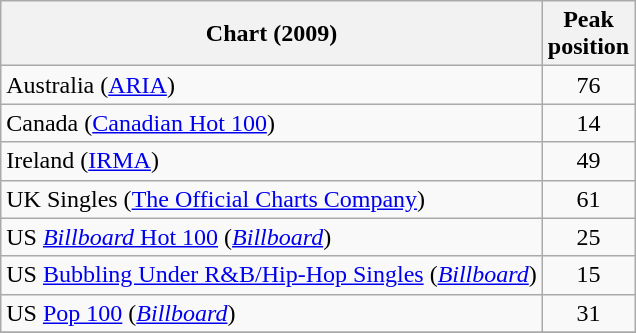<table class="wikitable sortable">
<tr>
<th>Chart (2009)</th>
<th>Peak<br>position</th>
</tr>
<tr>
<td>Australia (<a href='#'>ARIA</a>)</td>
<td align="center">76</td>
</tr>
<tr>
<td>Canada (<a href='#'>Canadian Hot 100</a>)</td>
<td align="center">14</td>
</tr>
<tr>
<td>Ireland (<a href='#'>IRMA</a>)</td>
<td align="center">49</td>
</tr>
<tr>
<td>UK Singles (<a href='#'>The Official Charts Company</a>)</td>
<td align="center">61</td>
</tr>
<tr>
<td>US <a href='#'><em>Billboard</em> Hot 100</a> (<a href='#'><em>Billboard</em></a>)</td>
<td align="center">25</td>
</tr>
<tr>
<td>US <a href='#'>Bubbling Under R&B/Hip-Hop Singles</a> (<a href='#'><em>Billboard</em></a>)</td>
<td align="center">15</td>
</tr>
<tr>
<td>US <a href='#'>Pop 100</a> (<a href='#'><em>Billboard</em></a>)</td>
<td align="center">31</td>
</tr>
<tr>
</tr>
</table>
